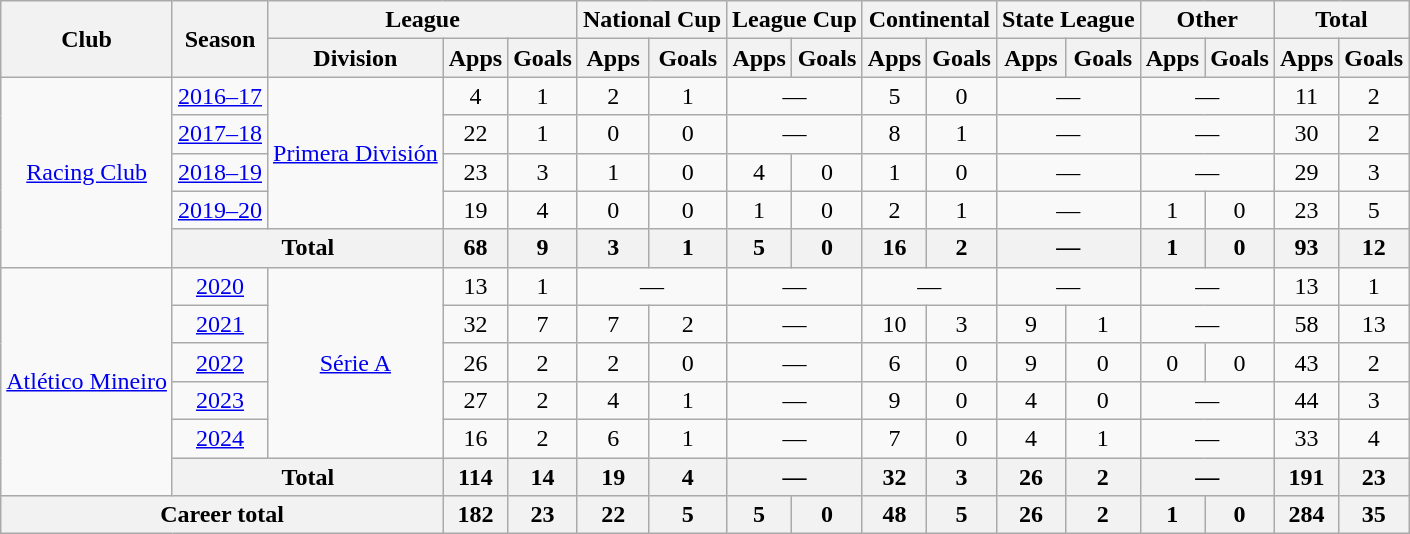<table class="wikitable" style="text-align: center;">
<tr>
<th rowspan="2">Club</th>
<th rowspan="2">Season</th>
<th colspan="3">League</th>
<th colspan="2">National Cup</th>
<th colspan="2">League Cup</th>
<th colspan="2">Continental</th>
<th colspan="2">State League</th>
<th colspan="2">Other</th>
<th colspan="2">Total</th>
</tr>
<tr>
<th>Division</th>
<th>Apps</th>
<th>Goals</th>
<th>Apps</th>
<th>Goals</th>
<th>Apps</th>
<th>Goals</th>
<th>Apps</th>
<th>Goals</th>
<th>Apps</th>
<th>Goals</th>
<th>Apps</th>
<th>Goals</th>
<th>Apps</th>
<th>Goals</th>
</tr>
<tr>
<td valign="center" rowspan="5"><a href='#'>Racing Club</a></td>
<td><a href='#'>2016–17</a></td>
<td rowspan="4"><a href='#'>Primera División</a></td>
<td>4</td>
<td>1</td>
<td>2</td>
<td>1</td>
<td colspan=2>—</td>
<td>5</td>
<td>0</td>
<td colspan=2>—</td>
<td colspan=2>—</td>
<td>11</td>
<td>2</td>
</tr>
<tr>
<td><a href='#'>2017–18</a></td>
<td>22</td>
<td>1</td>
<td>0</td>
<td>0</td>
<td colspan=2>—</td>
<td>8</td>
<td>1</td>
<td colspan=2>—</td>
<td colspan=2>—</td>
<td>30</td>
<td>2</td>
</tr>
<tr>
<td><a href='#'>2018–19</a></td>
<td>23</td>
<td>3</td>
<td>1</td>
<td>0</td>
<td>4</td>
<td>0</td>
<td>1</td>
<td>0</td>
<td colspan=2>—</td>
<td colspan=2>—</td>
<td>29</td>
<td>3</td>
</tr>
<tr>
<td><a href='#'>2019–20</a></td>
<td>19</td>
<td>4</td>
<td>0</td>
<td>0</td>
<td>1</td>
<td>0</td>
<td>2</td>
<td>1</td>
<td colspan=2>—</td>
<td>1</td>
<td>0</td>
<td>23</td>
<td>5</td>
</tr>
<tr>
<th colspan="2">Total</th>
<th>68</th>
<th>9</th>
<th>3</th>
<th>1</th>
<th>5</th>
<th>0</th>
<th>16</th>
<th>2</th>
<th colspan=2>—</th>
<th>1</th>
<th>0</th>
<th>93</th>
<th>12</th>
</tr>
<tr>
<td valign="center" rowspan="6"><a href='#'>Atlético Mineiro</a></td>
<td><a href='#'>2020</a></td>
<td valign="center" rowspan="5"><a href='#'>Série A</a></td>
<td>13</td>
<td>1</td>
<td colspan=2>—</td>
<td colspan=2>—</td>
<td colspan=2>—</td>
<td colspan=2>—</td>
<td colspan=2>—</td>
<td>13</td>
<td>1</td>
</tr>
<tr>
<td><a href='#'>2021</a></td>
<td>32</td>
<td>7</td>
<td>7</td>
<td>2</td>
<td colspan=2>—</td>
<td>10</td>
<td>3</td>
<td>9</td>
<td>1</td>
<td colspan=2>—</td>
<td>58</td>
<td>13</td>
</tr>
<tr>
<td><a href='#'>2022</a></td>
<td>26</td>
<td>2</td>
<td>2</td>
<td>0</td>
<td colspan=2>—</td>
<td>6</td>
<td>0</td>
<td>9</td>
<td>0</td>
<td>0</td>
<td>0</td>
<td>43</td>
<td>2</td>
</tr>
<tr>
<td><a href='#'>2023</a></td>
<td>27</td>
<td>2</td>
<td>4</td>
<td>1</td>
<td colspan=2>—</td>
<td>9</td>
<td>0</td>
<td>4</td>
<td>0</td>
<td colspan=2>—</td>
<td>44</td>
<td>3</td>
</tr>
<tr>
<td><a href='#'>2024</a></td>
<td>16</td>
<td>2</td>
<td>6</td>
<td>1</td>
<td colspan=2>—</td>
<td>7</td>
<td>0</td>
<td>4</td>
<td>1</td>
<td colspan=2>—</td>
<td>33</td>
<td>4</td>
</tr>
<tr>
<th colspan="2">Total</th>
<th>114</th>
<th>14</th>
<th>19</th>
<th>4</th>
<th colspan=2>—</th>
<th>32</th>
<th>3</th>
<th>26</th>
<th>2</th>
<th colspan=2>—</th>
<th>191</th>
<th>23</th>
</tr>
<tr>
<th colspan="3">Career total</th>
<th>182</th>
<th>23</th>
<th>22</th>
<th>5</th>
<th>5</th>
<th>0</th>
<th>48</th>
<th>5</th>
<th>26</th>
<th>2</th>
<th>1</th>
<th>0</th>
<th>284</th>
<th>35</th>
</tr>
</table>
